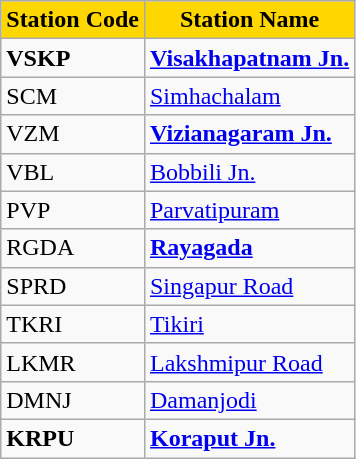<table class="wikitable">
<tr>
<th style="background:gold;">Station Code</th>
<th ! style="background:gold;">Station Name</th>
</tr>
<tr>
<td valign="top"><strong>VSKP</strong></td>
<td valign="top"><strong><a href='#'>Visakhapatnam Jn.</a></strong></td>
</tr>
<tr>
<td valign="top">SCM</td>
<td valign="top"><a href='#'>Simhachalam</a></td>
</tr>
<tr>
<td valign="top">VZM</td>
<td valign="top"><strong><a href='#'>Vizianagaram Jn.</a></strong></td>
</tr>
<tr>
<td valign="top">VBL</td>
<td valign="top"><a href='#'>Bobbili Jn.</a></td>
</tr>
<tr>
<td valign="top">PVP</td>
<td valign="top"><a href='#'>Parvatipuram</a></td>
</tr>
<tr>
<td valign="top">RGDA</td>
<td valign="top"><strong><a href='#'>Rayagada</a></strong></td>
</tr>
<tr>
<td valign="top">SPRD</td>
<td valign="top"><a href='#'>Singapur Road</a></td>
</tr>
<tr>
<td valign="top">TKRI</td>
<td valign="top"><a href='#'>Tikiri</a></td>
</tr>
<tr>
<td valign="top">LKMR</td>
<td valign="top"><a href='#'>Lakshmipur Road</a></td>
</tr>
<tr>
<td valign="top">DMNJ</td>
<td valign="top"><a href='#'>Damanjodi</a></td>
</tr>
<tr>
<td valign="top"><strong>KRPU</strong></td>
<td valign="top"><strong><a href='#'>Koraput Jn.</a></strong></td>
</tr>
</table>
